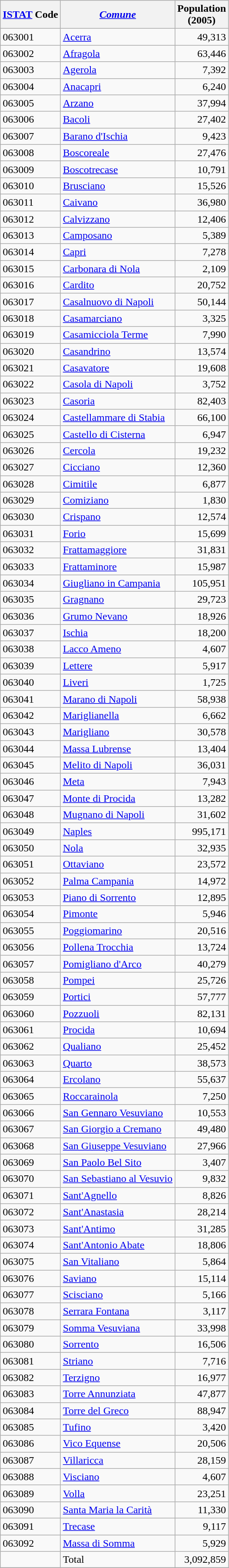<table class="wikitable sortable">
<tr>
<th><a href='#'>ISTAT</a> Code</th>
<th><em><a href='#'>Comune</a></em></th>
<th>Population <br>(2005)</th>
</tr>
<tr>
<td>063001</td>
<td><a href='#'>Acerra</a></td>
<td align="right">49,313</td>
</tr>
<tr>
<td>063002</td>
<td><a href='#'>Afragola</a></td>
<td align="right">63,446</td>
</tr>
<tr>
<td>063003</td>
<td><a href='#'>Agerola</a></td>
<td align="right">7,392</td>
</tr>
<tr>
<td>063004</td>
<td><a href='#'>Anacapri</a></td>
<td align="right">6,240</td>
</tr>
<tr>
<td>063005</td>
<td><a href='#'>Arzano</a></td>
<td align="right">37,994</td>
</tr>
<tr>
<td>063006</td>
<td><a href='#'>Bacoli</a></td>
<td align="right">27,402</td>
</tr>
<tr>
<td>063007</td>
<td><a href='#'>Barano d'Ischia</a></td>
<td align="right">9,423</td>
</tr>
<tr>
<td>063008</td>
<td><a href='#'>Boscoreale</a></td>
<td align="right">27,476</td>
</tr>
<tr>
<td>063009</td>
<td><a href='#'>Boscotrecase</a></td>
<td align="right">10,791</td>
</tr>
<tr>
<td>063010</td>
<td><a href='#'>Brusciano</a></td>
<td align="right">15,526</td>
</tr>
<tr>
<td>063011</td>
<td><a href='#'>Caivano</a></td>
<td align="right">36,980</td>
</tr>
<tr>
<td>063012</td>
<td><a href='#'>Calvizzano</a></td>
<td align="right">12,406</td>
</tr>
<tr>
<td>063013</td>
<td><a href='#'>Camposano</a></td>
<td align="right">5,389</td>
</tr>
<tr>
<td>063014</td>
<td><a href='#'>Capri</a></td>
<td align="right">7,278</td>
</tr>
<tr>
<td>063015</td>
<td><a href='#'>Carbonara di Nola</a></td>
<td align="right">2,109</td>
</tr>
<tr>
<td>063016</td>
<td><a href='#'>Cardito</a></td>
<td align="right">20,752</td>
</tr>
<tr>
<td>063017</td>
<td><a href='#'>Casalnuovo di Napoli</a></td>
<td align="right">50,144</td>
</tr>
<tr>
<td>063018</td>
<td><a href='#'>Casamarciano</a></td>
<td align="right">3,325</td>
</tr>
<tr>
<td>063019</td>
<td><a href='#'>Casamicciola Terme</a></td>
<td align="right">7,990</td>
</tr>
<tr>
<td>063020</td>
<td><a href='#'>Casandrino</a></td>
<td align="right">13,574</td>
</tr>
<tr>
<td>063021</td>
<td><a href='#'>Casavatore</a></td>
<td align="right">19,608</td>
</tr>
<tr>
<td>063022</td>
<td><a href='#'>Casola di Napoli</a></td>
<td align="right">3,752</td>
</tr>
<tr>
<td>063023</td>
<td><a href='#'>Casoria</a></td>
<td align="right">82,403</td>
</tr>
<tr>
<td>063024</td>
<td><a href='#'>Castellammare di Stabia</a></td>
<td align="right">66,100</td>
</tr>
<tr>
<td>063025</td>
<td><a href='#'>Castello di Cisterna</a></td>
<td align="right">6,947</td>
</tr>
<tr>
<td>063026</td>
<td><a href='#'>Cercola</a></td>
<td align="right">19,232</td>
</tr>
<tr>
<td>063027</td>
<td><a href='#'>Cicciano</a></td>
<td align="right">12,360</td>
</tr>
<tr>
<td>063028</td>
<td><a href='#'>Cimitile</a></td>
<td align="right">6,877</td>
</tr>
<tr>
<td>063029</td>
<td><a href='#'>Comiziano</a></td>
<td align="right">1,830</td>
</tr>
<tr>
<td>063030</td>
<td><a href='#'>Crispano</a></td>
<td align="right">12,574</td>
</tr>
<tr>
<td>063031</td>
<td><a href='#'>Forio</a></td>
<td align="right">15,699</td>
</tr>
<tr>
<td>063032</td>
<td><a href='#'>Frattamaggiore</a></td>
<td align="right">31,831</td>
</tr>
<tr>
<td>063033</td>
<td><a href='#'>Frattaminore</a></td>
<td align="right">15,987</td>
</tr>
<tr>
<td>063034</td>
<td><a href='#'>Giugliano in Campania</a></td>
<td align="right">105,951</td>
</tr>
<tr>
<td>063035</td>
<td><a href='#'>Gragnano</a></td>
<td align="right">29,723</td>
</tr>
<tr>
<td>063036</td>
<td><a href='#'>Grumo Nevano</a></td>
<td align="right">18,926</td>
</tr>
<tr>
<td>063037</td>
<td><a href='#'>Ischia</a></td>
<td align="right">18,200</td>
</tr>
<tr>
<td>063038</td>
<td><a href='#'>Lacco Ameno</a></td>
<td align="right">4,607</td>
</tr>
<tr>
<td>063039</td>
<td><a href='#'>Lettere</a></td>
<td align="right">5,917</td>
</tr>
<tr>
<td>063040</td>
<td><a href='#'>Liveri</a></td>
<td align="right">1,725</td>
</tr>
<tr>
<td>063041</td>
<td><a href='#'>Marano di Napoli</a></td>
<td align="right">58,938</td>
</tr>
<tr>
<td>063042</td>
<td><a href='#'>Mariglianella</a></td>
<td align="right">6,662</td>
</tr>
<tr>
<td>063043</td>
<td><a href='#'>Marigliano</a></td>
<td align="right">30,578</td>
</tr>
<tr>
<td>063044</td>
<td><a href='#'>Massa Lubrense</a></td>
<td align="right">13,404</td>
</tr>
<tr>
<td>063045</td>
<td><a href='#'>Melito di Napoli</a></td>
<td align="right">36,031</td>
</tr>
<tr>
<td>063046</td>
<td><a href='#'>Meta</a></td>
<td align="right">7,943</td>
</tr>
<tr>
<td>063047</td>
<td><a href='#'>Monte di Procida</a></td>
<td align="right">13,282</td>
</tr>
<tr>
<td>063048</td>
<td><a href='#'>Mugnano di Napoli</a></td>
<td align="right">31,602</td>
</tr>
<tr>
<td>063049</td>
<td><a href='#'>Naples</a></td>
<td align="right">995,171</td>
</tr>
<tr>
<td>063050</td>
<td><a href='#'>Nola</a></td>
<td align="right">32,935</td>
</tr>
<tr>
<td>063051</td>
<td><a href='#'>Ottaviano</a></td>
<td align="right">23,572</td>
</tr>
<tr>
<td>063052</td>
<td><a href='#'>Palma Campania</a></td>
<td align="right">14,972</td>
</tr>
<tr>
<td>063053</td>
<td><a href='#'>Piano di Sorrento</a></td>
<td align="right">12,895</td>
</tr>
<tr>
<td>063054</td>
<td><a href='#'>Pimonte</a></td>
<td align="right">5,946</td>
</tr>
<tr>
<td>063055</td>
<td><a href='#'>Poggiomarino</a></td>
<td align="right">20,516</td>
</tr>
<tr>
<td>063056</td>
<td><a href='#'>Pollena Trocchia</a></td>
<td align="right">13,724</td>
</tr>
<tr>
<td>063057</td>
<td><a href='#'>Pomigliano d'Arco</a></td>
<td align="right">40,279</td>
</tr>
<tr>
<td>063058</td>
<td><a href='#'>Pompei</a></td>
<td align="right">25,726</td>
</tr>
<tr>
<td>063059</td>
<td><a href='#'>Portici</a></td>
<td align="right">57,777</td>
</tr>
<tr>
<td>063060</td>
<td><a href='#'>Pozzuoli</a></td>
<td align="right">82,131</td>
</tr>
<tr>
<td>063061</td>
<td><a href='#'>Procida</a></td>
<td align="right">10,694</td>
</tr>
<tr>
<td>063062</td>
<td><a href='#'>Qualiano</a></td>
<td align="right">25,452</td>
</tr>
<tr>
<td>063063</td>
<td><a href='#'>Quarto</a></td>
<td align="right">38,573</td>
</tr>
<tr>
<td>063064</td>
<td><a href='#'>Ercolano</a></td>
<td align="right">55,637</td>
</tr>
<tr>
<td>063065</td>
<td><a href='#'>Roccarainola</a></td>
<td align="right">7,250</td>
</tr>
<tr>
<td>063066</td>
<td><a href='#'>San Gennaro Vesuviano</a></td>
<td align="right">10,553</td>
</tr>
<tr>
<td>063067</td>
<td><a href='#'>San Giorgio a Cremano</a></td>
<td align="right">49,480</td>
</tr>
<tr>
<td>063068</td>
<td><a href='#'>San Giuseppe Vesuviano</a></td>
<td align="right">27,966</td>
</tr>
<tr>
<td>063069</td>
<td><a href='#'>San Paolo Bel Sito</a></td>
<td align="right">3,407</td>
</tr>
<tr>
<td>063070</td>
<td><a href='#'>San Sebastiano al Vesuvio</a></td>
<td align="right">9,832</td>
</tr>
<tr>
<td>063071</td>
<td><a href='#'>Sant'Agnello</a></td>
<td align="right">8,826</td>
</tr>
<tr>
<td>063072</td>
<td><a href='#'>Sant'Anastasia</a></td>
<td align="right">28,214</td>
</tr>
<tr>
<td>063073</td>
<td><a href='#'>Sant'Antimo</a></td>
<td align="right">31,285</td>
</tr>
<tr>
<td>063074</td>
<td><a href='#'>Sant'Antonio Abate</a></td>
<td align="right">18,806</td>
</tr>
<tr>
<td>063075</td>
<td><a href='#'>San Vitaliano</a></td>
<td align="right">5,864</td>
</tr>
<tr>
<td>063076</td>
<td><a href='#'>Saviano</a></td>
<td align="right">15,114</td>
</tr>
<tr>
<td>063077</td>
<td><a href='#'>Scisciano</a></td>
<td align="right">5,166</td>
</tr>
<tr>
<td>063078</td>
<td><a href='#'>Serrara Fontana</a></td>
<td align="right">3,117</td>
</tr>
<tr>
<td>063079</td>
<td><a href='#'>Somma Vesuviana</a></td>
<td align="right">33,998</td>
</tr>
<tr>
<td>063080</td>
<td><a href='#'>Sorrento</a></td>
<td align="right">16,506</td>
</tr>
<tr>
<td>063081</td>
<td><a href='#'>Striano</a></td>
<td align="right">7,716</td>
</tr>
<tr>
<td>063082</td>
<td><a href='#'>Terzigno</a></td>
<td align="right">16,977</td>
</tr>
<tr>
<td>063083</td>
<td><a href='#'>Torre Annunziata</a></td>
<td align="right">47,877</td>
</tr>
<tr>
<td>063084</td>
<td><a href='#'>Torre del Greco</a></td>
<td align="right">88,947</td>
</tr>
<tr>
<td>063085</td>
<td><a href='#'>Tufino</a></td>
<td align="right">3,420</td>
</tr>
<tr>
<td>063086</td>
<td><a href='#'>Vico Equense</a></td>
<td align="right">20,506</td>
</tr>
<tr>
<td>063087</td>
<td><a href='#'>Villaricca</a></td>
<td align="right">28,159</td>
</tr>
<tr>
<td>063088</td>
<td><a href='#'>Visciano</a></td>
<td align="right">4,607</td>
</tr>
<tr>
<td>063089</td>
<td><a href='#'>Volla</a></td>
<td align="right">23,251</td>
</tr>
<tr>
<td>063090</td>
<td><a href='#'>Santa Maria la Carità</a></td>
<td align="right">11,330</td>
</tr>
<tr>
<td>063091</td>
<td><a href='#'>Trecase</a></td>
<td align="right">9,117</td>
</tr>
<tr>
<td>063092</td>
<td><a href='#'>Massa di Somma</a></td>
<td align="right">5,929</td>
</tr>
<tr>
<td></td>
<td>Total</td>
<td align="right">3,092,859</td>
</tr>
<tr>
</tr>
</table>
